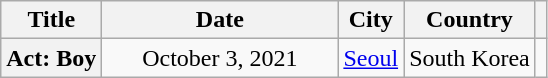<table class="wikitable plainrowheaders" style="text-align:center;">
<tr>
<th scope="col">Title</th>
<th scope="col" width="150">Date</th>
<th scope="col">City</th>
<th scope="col">Country</th>
<th scope="col" class="unsortable"></th>
</tr>
<tr>
<th scope="row">Act: Boy</th>
<td>October 3, 2021</td>
<td><a href='#'>Seoul</a></td>
<td>South Korea</td>
<td style="text-align:center;"></td>
</tr>
</table>
